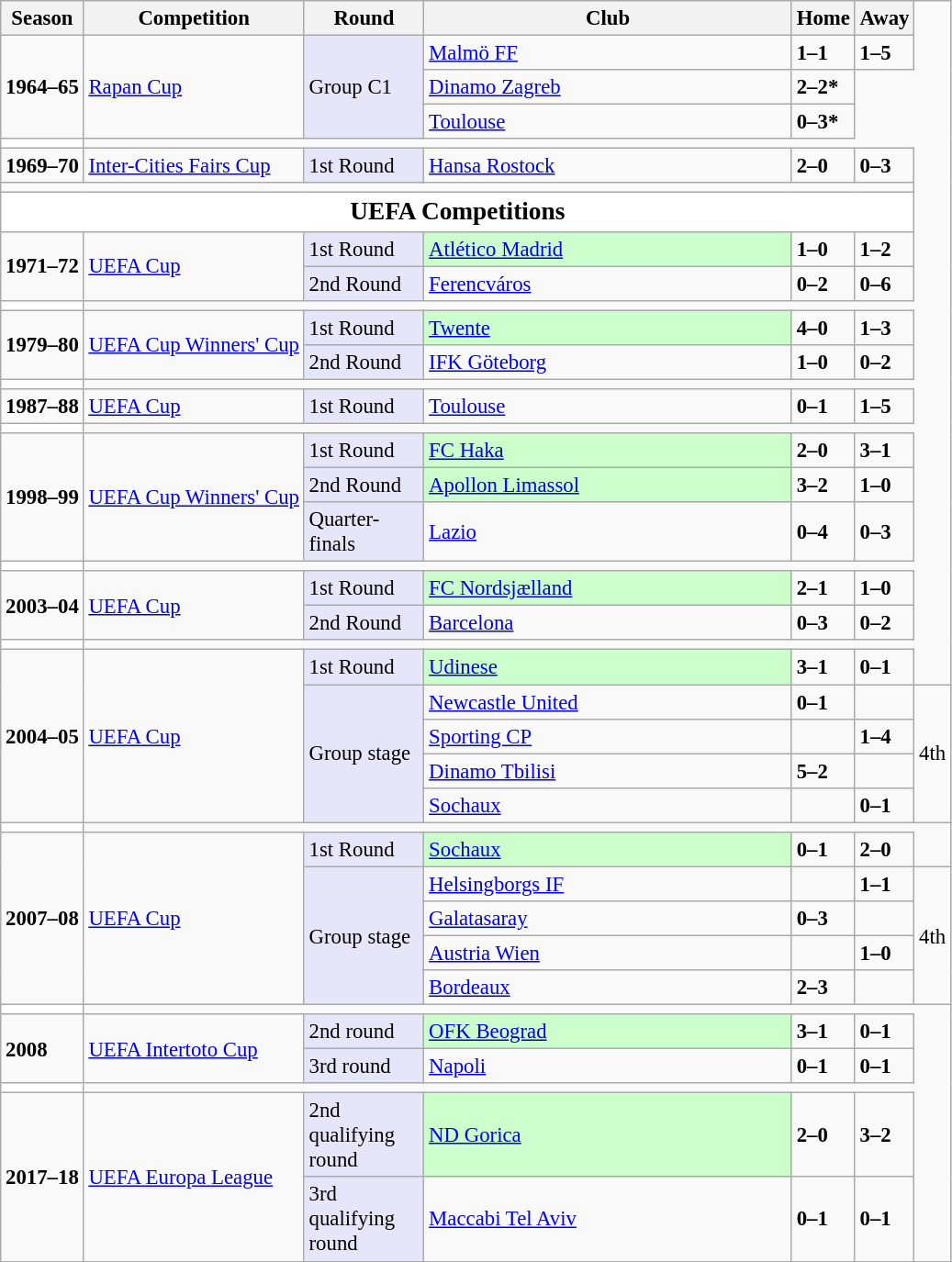<table class="wikitable" style="text-align: left; font-size:95%">
<tr>
<th>Season</th>
<th>Competition</th>
<th>Round</th>
<th>Club</th>
<th>Home</th>
<th>Away</th>
</tr>
<tr>
<td rowspan=3><strong>1964–65</strong></td>
<td rowspan=3><a href='#'>Rapan Cup</a></td>
<td rowspan=3 style="background:#e6e6fa">Group C1</td>
<td> <a href='#'>Malmö FF</a></td>
<td><strong>1–1</strong></td>
<td><strong>1–5</strong></td>
</tr>
<tr>
<td> <a href='#'>Dinamo Zagreb</a></td>
<td><strong>2–2*</strong></td>
</tr>
<tr>
<td> <a href='#'>Toulouse</a></td>
<td><strong>0–3*</strong></td>
</tr>
<tr>
<td colspan=1 style="text-align: center;" bgcolor=white></td>
</tr>
<tr>
<td><strong>1969–70</strong></td>
<td><a href='#'>Inter-Cities Fairs Cup</a></td>
<td width="80" style="background:#e6e6fa">1st Round</td>
<td width="260"> <a href='#'>Hansa Rostock</a></td>
<td><strong>2–0</strong></td>
<td><strong>0–3</strong></td>
</tr>
<tr>
<td colspan="6"></td>
</tr>
<tr>
<td colspan="6" style="text-align: center;" bgcolor="white"><strong><big>UEFA Competitions</big></strong></td>
</tr>
<tr>
<td rowspan=2><strong>1971–72</strong></td>
<td rowspan=2><a href='#'>UEFA Cup</a></td>
<td width="80" style="background:#e6e6fa">1st Round</td>
<td style="background-color:#CFC"> <a href='#'>Atlético Madrid</a></td>
<td><strong>1–0</strong></td>
<td><strong>1–2</strong></td>
</tr>
<tr>
<td width="80" style="background:#e6e6fa">2nd Round</td>
<td> <a href='#'>Ferencváros</a></td>
<td><strong>0–2</strong></td>
<td><strong>0–6</strong></td>
</tr>
<tr>
<td colspan=1 style="text-align: center;" bgcolor=white></td>
</tr>
<tr>
<td rowspan=2><strong>1979–80</strong></td>
<td rowspan=2><a href='#'>UEFA Cup Winners' Cup</a></td>
<td width="80" style="background:#e6e6fa">1st Round</td>
<td style="background-color:#CFC"> <a href='#'>Twente</a></td>
<td><strong>4–0</strong></td>
<td><strong>1–3</strong></td>
</tr>
<tr>
<td width="80" style="background:#e6e6fa">2nd Round</td>
<td width="260"> <a href='#'>IFK Göteborg</a></td>
<td><strong>1–0</strong></td>
<td><strong>0–2</strong></td>
</tr>
<tr>
<td colspan=1 style="text-align: center;" bgcolor=white></td>
</tr>
<tr>
<td><strong>1987–88</strong></td>
<td><a href='#'>UEFA Cup</a></td>
<td width="80" style="background:#e6e6fa">1st Round</td>
<td width="260"> <a href='#'>Toulouse</a></td>
<td><strong>0–1</strong></td>
<td><strong>1–5</strong></td>
</tr>
<tr>
<td colspan=1 style="text-align: center;" bgcolor=white></td>
</tr>
<tr>
<td rowspan=3><strong>1998–99</strong></td>
<td rowspan=3><a href='#'>UEFA Cup Winners' Cup</a></td>
<td width="80" style="background:#e6e6fa">1st Round</td>
<td style="background-color:#CFC"> <a href='#'>FC Haka</a></td>
<td><strong>2–0</strong></td>
<td><strong>3–1</strong></td>
</tr>
<tr>
<td style="background:#e6e6fa">2nd Round</td>
<td style="background-color:#CFC"> <a href='#'>Apollon Limassol</a></td>
<td><strong>3–2</strong></td>
<td><strong>1–0</strong></td>
</tr>
<tr>
<td style="background:#e6e6fa">Quarter-finals</td>
<td> <a href='#'>Lazio</a></td>
<td><strong>0–4</strong></td>
<td><strong>0–3</strong></td>
</tr>
<tr>
<td colspan=1 style="text-align: center;" bgcolor=white></td>
</tr>
<tr>
<td rowspan=2><strong>2003–04</strong></td>
<td rowspan=2><a href='#'>UEFA Cup</a></td>
<td style="background:#e6e6fa">1st Round</td>
<td style="background-color:#CFC"> <a href='#'>FC Nordsjælland</a></td>
<td><strong>2–1</strong></td>
<td><strong>1–0</strong></td>
</tr>
<tr>
<td style="background:#e6e6fa">2nd Round</td>
<td> <a href='#'>Barcelona</a></td>
<td><strong>0–3</strong></td>
<td><strong>0–2</strong></td>
</tr>
<tr>
<td colspan=1 style="text-align: center;" bgcolor=white></td>
</tr>
<tr>
<td rowspan=5><strong>2004–05</strong></td>
<td rowspan=5><a href='#'>UEFA Cup</a></td>
<td style="background:#e6e6fa">1st Round</td>
<td style="background-color:#CFC"> <a href='#'>Udinese</a></td>
<td><strong>3–1</strong></td>
<td><strong>0–1</strong></td>
</tr>
<tr>
<td rowspan=4 style="background:#e6e6fa">Group stage</td>
<td> <a href='#'>Newcastle United</a></td>
<td><strong>0–1</strong></td>
<td></td>
<td rowspan=4>4th</td>
</tr>
<tr>
<td> <a href='#'>Sporting CP</a></td>
<td></td>
<td><strong>1–4</strong></td>
</tr>
<tr>
<td> <a href='#'>Dinamo Tbilisi</a></td>
<td><strong>5–2</strong></td>
<td></td>
</tr>
<tr>
<td> <a href='#'>Sochaux</a></td>
<td></td>
<td><strong>0–1</strong></td>
</tr>
<tr>
<td colspan=1 style="text-align: center;" bgcolor=white></td>
</tr>
<tr>
<td rowspan=5><strong>2007–08</strong></td>
<td rowspan=5><a href='#'>UEFA Cup</a></td>
<td style="background:#e6e6fa">1st Round</td>
<td style="background-color:#CFC"> <a href='#'>Sochaux</a></td>
<td><strong>0–1</strong></td>
<td><strong>2–0</strong></td>
</tr>
<tr>
<td rowspan=4 style="background:#e6e6fa">Group stage</td>
<td> <a href='#'>Helsingborgs IF</a></td>
<td></td>
<td><strong>1–1</strong></td>
<td rowspan=4>4th</td>
</tr>
<tr>
<td> <a href='#'>Galatasaray</a></td>
<td><strong>0–3</strong></td>
<td></td>
</tr>
<tr>
<td> <a href='#'>Austria Wien</a></td>
<td></td>
<td><strong>1–0</strong></td>
</tr>
<tr>
<td> <a href='#'>Bordeaux</a></td>
<td><strong>2–3</strong></td>
<td></td>
</tr>
<tr>
<td colspan=1 style="text-align: center;" bgcolor=white></td>
</tr>
<tr>
<td rowspan=2><strong>2008</strong></td>
<td rowspan=2><a href='#'>UEFA Intertoto Cup</a></td>
<td style="background:#e6e6fa">2nd round</td>
<td style="background-color:#CFC"> <a href='#'>OFK Beograd</a></td>
<td><strong>3–1</strong></td>
<td><strong>0–1</strong></td>
</tr>
<tr>
<td style="background:#e6e6fa">3rd round</td>
<td> <a href='#'>Napoli</a></td>
<td><strong>0–1</strong></td>
<td><strong>0–1</strong></td>
</tr>
<tr>
<td colspan=1 style="text-align: center;" bgcolor=white></td>
</tr>
<tr>
<td rowspan=2><strong>2017–18 </strong></td>
<td rowspan=2><a href='#'>UEFA Europa League</a></td>
<td style="background:#e6e6fa">2nd qualifying round</td>
<td style="background-color:#CFC"> <a href='#'>ND Gorica</a></td>
<td><strong>2–0</strong></td>
<td><strong>3–2</strong></td>
</tr>
<tr>
<td style="background:#e6e6fa">3rd qualifying round</td>
<td> <a href='#'>Maccabi Tel Aviv</a></td>
<td><strong>0–1</strong></td>
<td><strong>0–1</strong></td>
</tr>
</table>
